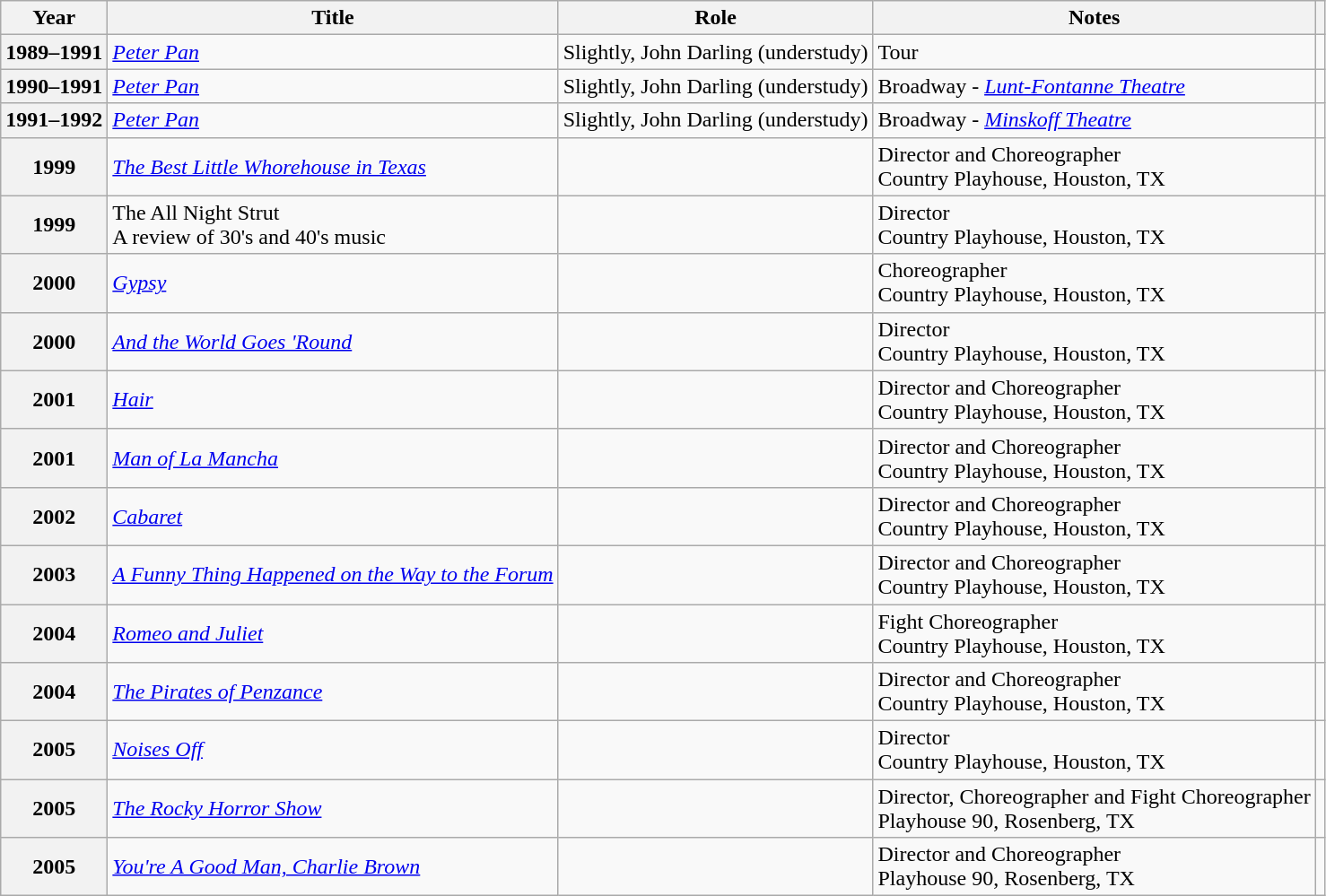<table class="wikitable sortable">
<tr>
<th scope="col">Year </th>
<th scope="col">Title</th>
<th scope="col">Role </th>
<th scope="col" class="unsortable">Notes </th>
<th scope="col" class="unsortable"></th>
</tr>
<tr>
<th scope="row">1989–1991</th>
<td><em><a href='#'>Peter Pan</a></em></td>
<td>Slightly, John Darling (understudy)</td>
<td>Tour</td>
<td></td>
</tr>
<tr>
<th scope="row">1990–1991</th>
<td><em><a href='#'>Peter Pan</a></em></td>
<td>Slightly, John Darling (understudy)</td>
<td>Broadway - <em><a href='#'>Lunt-Fontanne Theatre</a></em></td>
<td></td>
</tr>
<tr>
<th scope="row">1991–1992</th>
<td><em><a href='#'>Peter Pan</a></em></td>
<td>Slightly, John Darling (understudy)</td>
<td>Broadway - <em><a href='#'>Minskoff Theatre</a></em></td>
<td></td>
</tr>
<tr>
<th scope="row">1999</th>
<td><em><a href='#'>The Best Little Whorehouse in Texas</a></em></td>
<td></td>
<td>Director and Choreographer<br>Country Playhouse, Houston, TX</td>
<td></td>
</tr>
<tr>
<th scope="row">1999</th>
<td>The All Night Strut<br>A review of 30's and 40's music</td>
<td></td>
<td>Director<br>Country Playhouse, Houston, TX</td>
<td></td>
</tr>
<tr>
<th scope="row">2000</th>
<td><em><a href='#'>Gypsy</a></em></td>
<td></td>
<td>Choreographer<br>Country Playhouse, Houston, TX</td>
<td></td>
</tr>
<tr>
<th scope="row">2000</th>
<td><em><a href='#'>And the World Goes 'Round</a></em></td>
<td></td>
<td>Director<br>Country Playhouse, Houston, TX</td>
<td></td>
</tr>
<tr>
<th scope="row">2001</th>
<td><em><a href='#'>Hair</a></em></td>
<td></td>
<td>Director and Choreographer<br>Country Playhouse, Houston, TX</td>
<td></td>
</tr>
<tr>
<th scope="row">2001</th>
<td><em><a href='#'>Man of La Mancha</a></em></td>
<td></td>
<td>Director and Choreographer<br>Country Playhouse, Houston, TX</td>
<td></td>
</tr>
<tr>
<th scope="row">2002</th>
<td><em><a href='#'>Cabaret</a></em></td>
<td></td>
<td>Director and Choreographer<br>Country Playhouse, Houston, TX</td>
<td></td>
</tr>
<tr>
<th scope="row">2003</th>
<td><em><a href='#'>A Funny Thing Happened on the Way to the Forum</a></em></td>
<td></td>
<td>Director and Choreographer<br>Country Playhouse, Houston, TX</td>
<td></td>
</tr>
<tr>
<th scope="row">2004</th>
<td><em><a href='#'>Romeo and Juliet</a></em></td>
<td></td>
<td>Fight Choreographer<br>Country Playhouse, Houston, TX</td>
<td></td>
</tr>
<tr>
<th scope="row">2004</th>
<td><em><a href='#'>The Pirates of Penzance</a></em></td>
<td></td>
<td>Director and Choreographer<br>Country Playhouse, Houston, TX</td>
<td></td>
</tr>
<tr>
<th scope="row">2005</th>
<td><em><a href='#'>Noises Off</a></em></td>
<td></td>
<td>Director<br>Country Playhouse, Houston, TX</td>
<td></td>
</tr>
<tr>
<th scope="row">2005</th>
<td><em><a href='#'>The Rocky Horror Show</a></em></td>
<td></td>
<td>Director, Choreographer and Fight Choreographer<br>Playhouse 90, Rosenberg, TX</td>
<td></td>
</tr>
<tr>
<th scope="row">2005</th>
<td><em><a href='#'>You're A Good Man, Charlie Brown</a></em></td>
<td></td>
<td>Director and Choreographer<br>Playhouse 90, Rosenberg, TX</td>
<td></td>
</tr>
</table>
